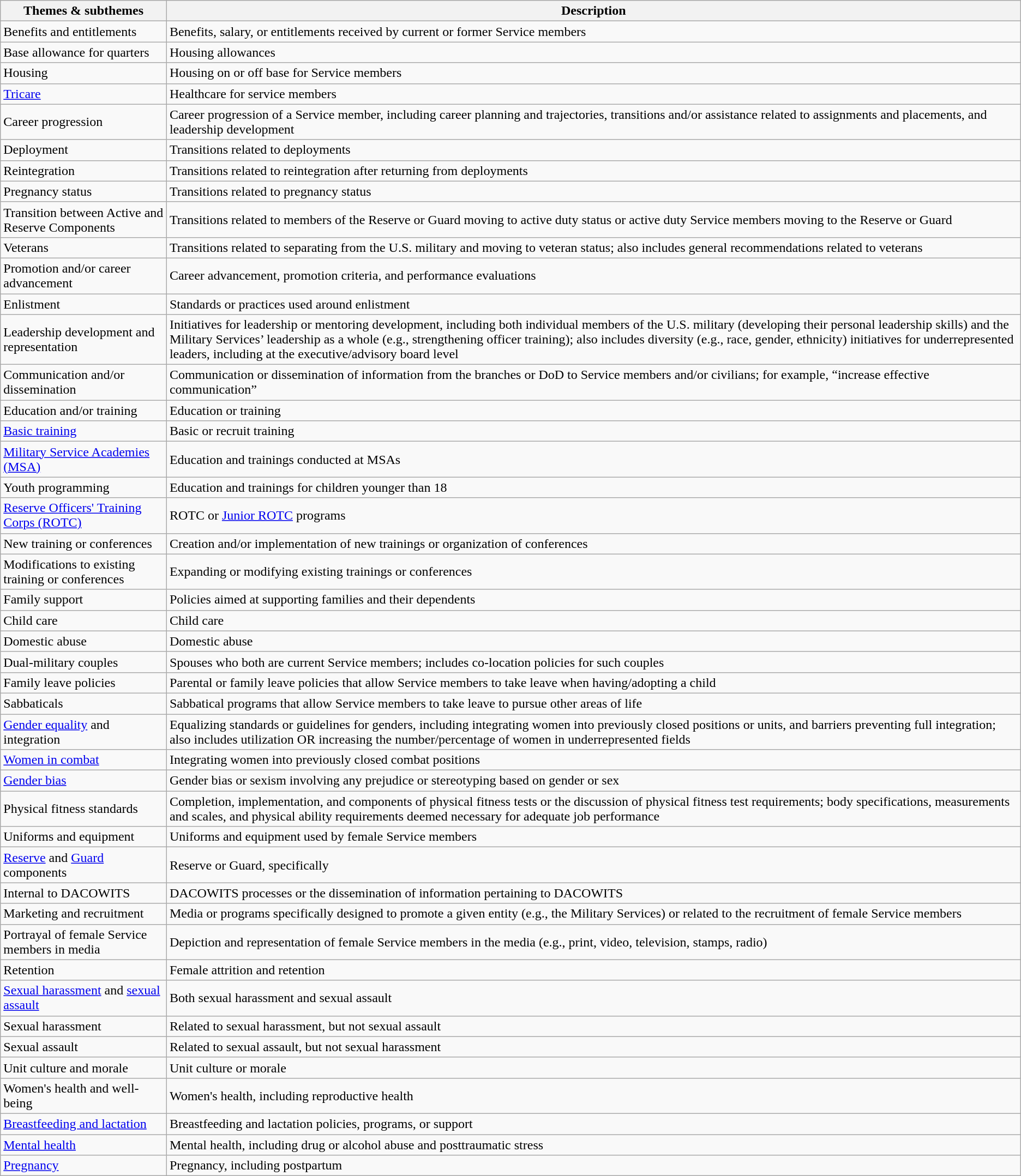<table class="wikitable">
<tr>
<th>Themes & subthemes</th>
<th>Description</th>
</tr>
<tr>
<td>Benefits and entitlements</td>
<td>Benefits, salary, or entitlements received by current or former Service members</td>
</tr>
<tr>
<td>Base allowance for quarters</td>
<td>Housing allowances</td>
</tr>
<tr>
<td>Housing</td>
<td>Housing on or off base for Service members</td>
</tr>
<tr>
<td><a href='#'>Tricare</a></td>
<td>Healthcare for service members</td>
</tr>
<tr>
<td>Career progression</td>
<td>Career progression of a Service member, including career planning and trajectories, transitions and/or assistance related to assignments and placements, and leadership development</td>
</tr>
<tr>
<td>Deployment</td>
<td>Transitions related to deployments</td>
</tr>
<tr>
<td>Reintegration</td>
<td>Transitions related to reintegration after returning from deployments</td>
</tr>
<tr>
<td>Pregnancy status</td>
<td>Transitions related to pregnancy status</td>
</tr>
<tr>
<td>Transition between Active and Reserve Components</td>
<td>Transitions related to members of the Reserve or Guard moving to active duty status or active duty Service members moving to the Reserve or Guard</td>
</tr>
<tr>
<td>Veterans</td>
<td>Transitions related to separating from the U.S. military and moving to veteran status; also includes general recommendations related to veterans</td>
</tr>
<tr>
<td>Promotion and/or career advancement</td>
<td>Career advancement, promotion criteria, and performance evaluations</td>
</tr>
<tr>
<td>Enlistment</td>
<td>Standards or practices used around enlistment</td>
</tr>
<tr>
<td>Leadership development and representation</td>
<td>Initiatives for leadership or mentoring development, including both individual members of the U.S. military (developing their personal leadership skills) and the Military Services’ leadership as a whole (e.g., strengthening officer training); also includes diversity (e.g., race, gender, ethnicity) initiatives for underrepresented leaders, including at the executive/advisory board level</td>
</tr>
<tr>
<td>Communication and/or dissemination</td>
<td>Communication or dissemination of information from the branches or DoD to Service members and/or civilians; for example, “increase effective communication”</td>
</tr>
<tr>
<td>Education and/or training</td>
<td>Education or training</td>
</tr>
<tr>
<td><a href='#'>Basic training</a></td>
<td>Basic or recruit training</td>
</tr>
<tr>
<td><a href='#'>Military Service Academies (MSA)</a></td>
<td>Education and trainings conducted at MSAs</td>
</tr>
<tr>
<td>Youth programming</td>
<td>Education and trainings for children younger than 18</td>
</tr>
<tr>
<td><a href='#'>Reserve Officers' Training Corps (ROTC)</a></td>
<td>ROTC or <a href='#'>Junior ROTC</a> programs</td>
</tr>
<tr>
<td>New training or conferences</td>
<td>Creation and/or implementation of new trainings or organization of conferences</td>
</tr>
<tr>
<td>Modifications to existing training or conferences</td>
<td>Expanding or modifying existing trainings or conferences</td>
</tr>
<tr>
<td>Family support</td>
<td>Policies aimed at supporting families and their dependents</td>
</tr>
<tr>
<td>Child care</td>
<td>Child care</td>
</tr>
<tr>
<td>Domestic abuse</td>
<td>Domestic abuse</td>
</tr>
<tr>
<td>Dual-military couples</td>
<td>Spouses who both are current Service members; includes co-location policies for such couples</td>
</tr>
<tr>
<td>Family leave policies</td>
<td>Parental or family leave policies that allow Service members to take leave when having/adopting a child</td>
</tr>
<tr>
<td>Sabbaticals</td>
<td>Sabbatical programs that allow Service members to take leave to pursue other areas of life</td>
</tr>
<tr>
<td><a href='#'>Gender equality</a> and integration</td>
<td>Equalizing standards or guidelines for genders, including integrating women into previously closed positions or units, and barriers preventing full integration; also includes utilization OR increasing the number/percentage of women in underrepresented fields</td>
</tr>
<tr>
<td><a href='#'>Women in combat</a></td>
<td>Integrating women into previously closed combat positions</td>
</tr>
<tr>
<td><a href='#'>Gender bias</a></td>
<td>Gender bias or sexism involving any prejudice or stereotyping based on gender or sex</td>
</tr>
<tr>
<td>Physical fitness standards</td>
<td>Completion, implementation, and components of physical fitness tests or the discussion of physical fitness test requirements; body specifications, measurements and scales, and physical ability requirements deemed necessary for adequate job performance</td>
</tr>
<tr>
<td>Uniforms and equipment</td>
<td>Uniforms and equipment used by female Service members</td>
</tr>
<tr>
<td><a href='#'>Reserve</a> and <a href='#'>Guard</a> components</td>
<td>Reserve or Guard, specifically</td>
</tr>
<tr>
<td>Internal to DACOWITS</td>
<td>DACOWITS processes or the dissemination of information pertaining to DACOWITS</td>
</tr>
<tr>
<td>Marketing and recruitment</td>
<td>Media or programs specifically designed to promote a given entity (e.g., the Military Services) or related to the recruitment of female Service members</td>
</tr>
<tr>
<td>Portrayal of female Service members in media</td>
<td>Depiction and representation of female Service members in the media (e.g., print, video, television, stamps, radio)</td>
</tr>
<tr>
<td>Retention</td>
<td>Female attrition and retention</td>
</tr>
<tr>
<td><a href='#'>Sexual harassment</a> and <a href='#'>sexual assault</a></td>
<td>Both sexual harassment and sexual assault</td>
</tr>
<tr>
<td>Sexual harassment</td>
<td>Related to sexual harassment, but not sexual assault</td>
</tr>
<tr>
<td>Sexual assault</td>
<td>Related to sexual assault, but not sexual harassment</td>
</tr>
<tr>
<td>Unit culture and morale</td>
<td>Unit culture or morale</td>
</tr>
<tr>
<td>Women's health and well-being</td>
<td>Women's health, including reproductive health</td>
</tr>
<tr>
<td><a href='#'>Breastfeeding and lactation</a></td>
<td>Breastfeeding and lactation policies, programs, or support</td>
</tr>
<tr>
<td><a href='#'>Mental health</a></td>
<td>Mental health, including drug or alcohol abuse and posttraumatic stress</td>
</tr>
<tr>
<td><a href='#'>Pregnancy</a></td>
<td>Pregnancy, including postpartum</td>
</tr>
</table>
